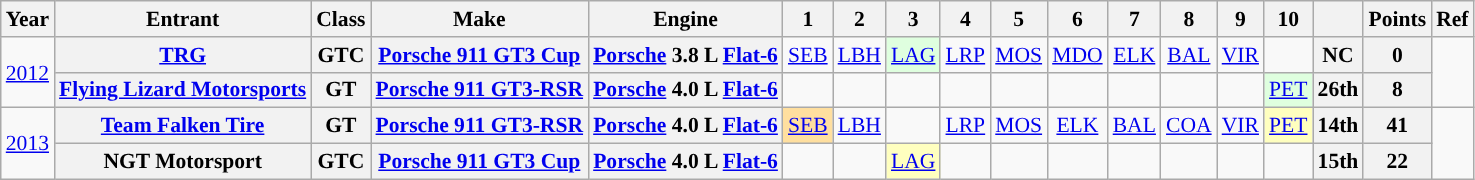<table class="wikitable" style="text-align:center; font-size:90%">
<tr>
<th>Year</th>
<th>Entrant</th>
<th>Class</th>
<th>Make</th>
<th>Engine</th>
<th>1</th>
<th>2</th>
<th>3</th>
<th>4</th>
<th>5</th>
<th>6</th>
<th>7</th>
<th>8</th>
<th>9</th>
<th>10</th>
<th></th>
<th>Points</th>
<th>Ref</th>
</tr>
<tr>
<td rowspan="2"><a href='#'>2012</a></td>
<th><a href='#'>TRG</a></th>
<th>GTC</th>
<th><a href='#'>Porsche 911 GT3 Cup</a></th>
<th><a href='#'>Porsche</a> 3.8 L <a href='#'>Flat-6</a></th>
<td><a href='#'>SEB</a></td>
<td><a href='#'>LBH</a></td>
<td style="background:#DFFFDF;"><a href='#'>LAG</a><br></td>
<td><a href='#'>LRP</a></td>
<td><a href='#'>MOS</a></td>
<td><a href='#'>MDO</a></td>
<td><a href='#'>ELK</a></td>
<td><a href='#'>BAL</a></td>
<td><a href='#'>VIR</a></td>
<td></td>
<th>NC</th>
<th>0</th>
<td rowspan="2"></td>
</tr>
<tr>
<th><a href='#'>Flying Lizard Motorsports</a></th>
<th>GT</th>
<th><a href='#'>Porsche 911 GT3-RSR</a></th>
<th><a href='#'>Porsche</a> 4.0 L <a href='#'>Flat-6</a></th>
<td></td>
<td></td>
<td></td>
<td></td>
<td></td>
<td></td>
<td></td>
<td></td>
<td></td>
<td style="background:#DFFFDF;"><a href='#'>PET</a><br></td>
<th>26th</th>
<th>8</th>
</tr>
<tr>
<td rowspan="2"><a href='#'>2013</a></td>
<th><a href='#'>Team Falken Tire</a></th>
<th>GT</th>
<th><a href='#'>Porsche 911 GT3-RSR</a></th>
<th><a href='#'>Porsche</a> 4.0 L <a href='#'>Flat-6</a></th>
<td style="background:#FFDF9F;”"><a href='#'>SEB</a><br></td>
<td><a href='#'>LBH</a></td>
<td></td>
<td><a href='#'>LRP</a></td>
<td><a href='#'>MOS</a></td>
<td><a href='#'>ELK</a></td>
<td><a href='#'>BAL</a></td>
<td><a href='#'>COA</a></td>
<td><a href='#'>VIR</a></td>
<td style="background:#FFFFBF;”"><a href='#'>PET</a><br></td>
<th>14th</th>
<th>41</th>
<td rowspan="2"></td>
</tr>
<tr>
<th>NGT Motorsport</th>
<th>GTC</th>
<th><a href='#'>Porsche 911 GT3 Cup</a></th>
<th><a href='#'>Porsche</a> 4.0 L <a href='#'>Flat-6</a></th>
<td></td>
<td></td>
<td style="background:#FFFFBF;”"><a href='#'>LAG</a><br></td>
<td></td>
<td></td>
<td></td>
<td></td>
<td></td>
<td></td>
<td></td>
<th>15th</th>
<th>22</th>
</tr>
</table>
